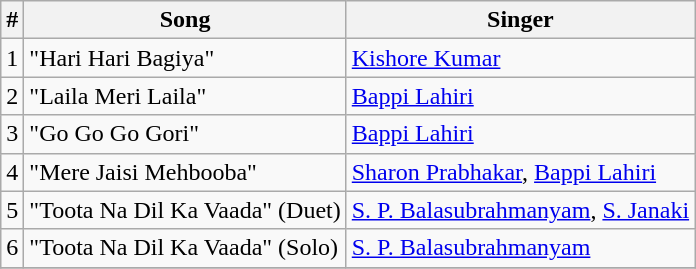<table class="wikitable">
<tr>
<th>#</th>
<th>Song</th>
<th>Singer</th>
</tr>
<tr>
<td>1</td>
<td>"Hari Hari Bagiya"</td>
<td><a href='#'>Kishore Kumar</a></td>
</tr>
<tr>
<td>2</td>
<td>"Laila Meri Laila"</td>
<td><a href='#'>Bappi Lahiri</a></td>
</tr>
<tr>
<td>3</td>
<td>"Go Go Go Gori"</td>
<td><a href='#'>Bappi Lahiri</a></td>
</tr>
<tr>
<td>4</td>
<td>"Mere Jaisi Mehbooba"</td>
<td><a href='#'>Sharon Prabhakar</a>, <a href='#'>Bappi Lahiri</a></td>
</tr>
<tr>
<td>5</td>
<td>"Toota Na Dil Ka Vaada" (Duet)</td>
<td><a href='#'>S. P. Balasubrahmanyam</a>, <a href='#'>S. Janaki</a></td>
</tr>
<tr>
<td>6</td>
<td>"Toota Na Dil Ka Vaada" (Solo)</td>
<td><a href='#'>S. P. Balasubrahmanyam</a></td>
</tr>
<tr>
</tr>
</table>
